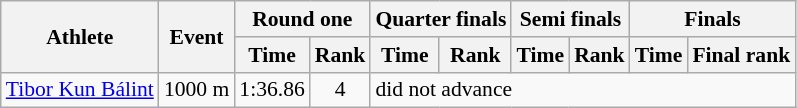<table class="wikitable" style="font-size:90%">
<tr>
<th rowspan="2">Athlete</th>
<th rowspan="2">Event</th>
<th colspan="2">Round one</th>
<th colspan="2">Quarter finals</th>
<th colspan="2">Semi finals</th>
<th colspan="2">Finals</th>
</tr>
<tr>
<th>Time</th>
<th>Rank</th>
<th>Time</th>
<th>Rank</th>
<th>Time</th>
<th>Rank</th>
<th>Time</th>
<th>Final rank</th>
</tr>
<tr>
<td><a href='#'>Tibor Kun Bálint</a></td>
<td>1000 m</td>
<td align="center">1:36.86</td>
<td align="center">4</td>
<td colspan="6">did not advance</td>
</tr>
</table>
